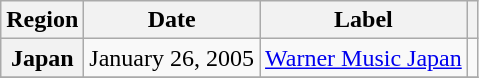<table class="wikitable plainrowheaders">
<tr>
<th scope="col">Region</th>
<th scope="col">Date</th>
<th scope="col">Label</th>
<th scope="col"></th>
</tr>
<tr>
<th scope="row">Japan</th>
<td>January 26, 2005</td>
<td><a href='#'>Warner Music Japan</a></td>
<td></td>
</tr>
<tr>
</tr>
</table>
